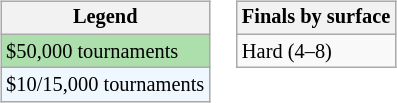<table>
<tr valign=top>
<td><br><table class=wikitable style="font-size:85%">
<tr>
<th>Legend</th>
</tr>
<tr style="background:#addfad;">
<td>$50,000 tournaments</td>
</tr>
<tr style="background:#f0f8ff;">
<td>$10/15,000 tournaments</td>
</tr>
</table>
</td>
<td><br><table class=wikitable style="font-size:85%">
<tr>
<th>Finals by surface</th>
</tr>
<tr>
<td>Hard (4–8)</td>
</tr>
</table>
</td>
</tr>
</table>
